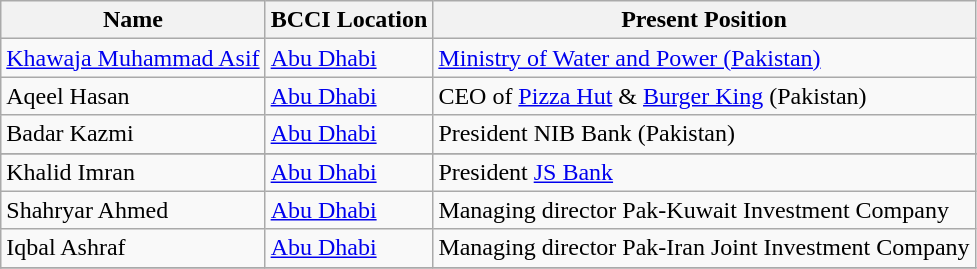<table class="wikitable">
<tr>
<th>Name</th>
<th>BCCI Location</th>
<th>Present Position</th>
</tr>
<tr>
<td><a href='#'>Khawaja Muhammad Asif</a></td>
<td><a href='#'>Abu Dhabi</a></td>
<td><a href='#'>Ministry of Water and Power (Pakistan)</a></td>
</tr>
<tr>
<td>Aqeel Hasan</td>
<td><a href='#'>Abu Dhabi</a></td>
<td>CEO of <a href='#'>Pizza Hut</a> & <a href='#'>Burger King</a> (Pakistan)</td>
</tr>
<tr>
<td>Badar Kazmi</td>
<td><a href='#'>Abu Dhabi</a></td>
<td>President NIB Bank (Pakistan)</td>
</tr>
<tr>
</tr>
<tr>
<td>Khalid Imran</td>
<td><a href='#'>Abu Dhabi</a></td>
<td>President <a href='#'>JS Bank</a></td>
</tr>
<tr>
<td>Shahryar Ahmed</td>
<td><a href='#'>Abu Dhabi</a></td>
<td>Managing director Pak-Kuwait Investment Company</td>
</tr>
<tr>
<td>Iqbal Ashraf</td>
<td><a href='#'>Abu Dhabi</a></td>
<td>Managing director Pak-Iran Joint Investment Company</td>
</tr>
<tr>
</tr>
</table>
